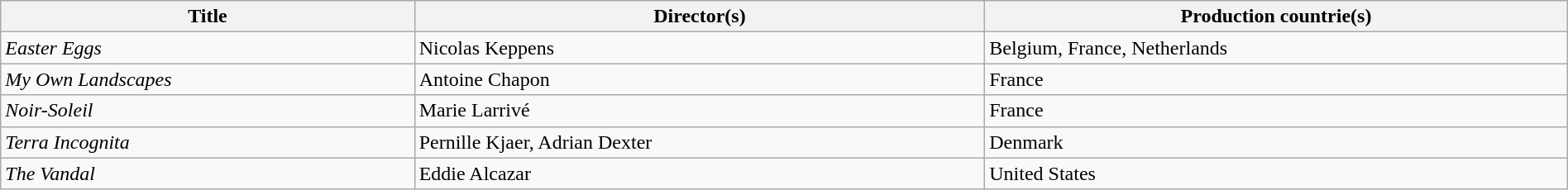<table class="sortable wikitable" style="width:100%; margin-bottom:4px" cellpadding="5">
<tr>
<th scope="col">Title</th>
<th scope="col">Director(s)</th>
<th scope="col">Production countrie(s)</th>
</tr>
<tr>
<td><em>Easter Eggs</em></td>
<td>Nicolas Keppens</td>
<td>Belgium, France, Netherlands</td>
</tr>
<tr>
<td><em>My Own Landscapes</em></td>
<td>Antoine Chapon</td>
<td>France</td>
</tr>
<tr>
<td><em>Noir-Soleil</em></td>
<td>Marie Larrivé</td>
<td>France</td>
</tr>
<tr>
<td><em>Terra Incognita</em></td>
<td>Pernille Kjaer, Adrian Dexter</td>
<td>Denmark</td>
</tr>
<tr>
<td><em>The Vandal</em></td>
<td>Eddie Alcazar</td>
<td>United States</td>
</tr>
</table>
